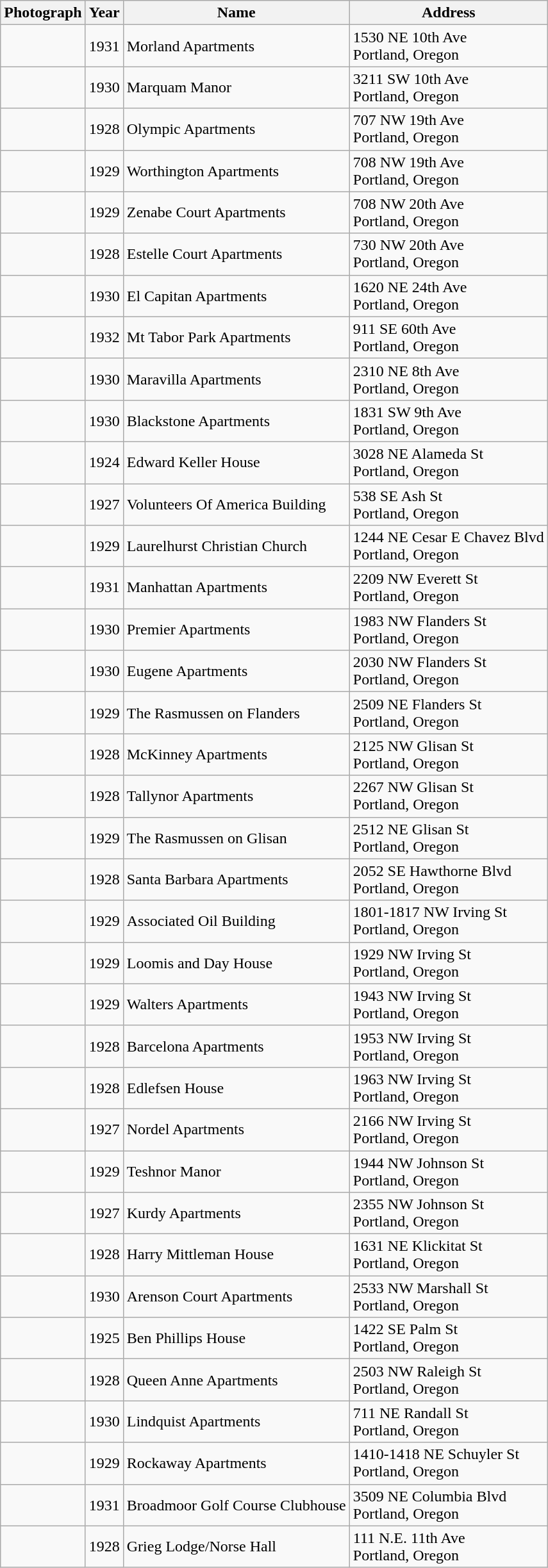<table class="wikitable sortable">
<tr>
<th class="unsortable">Photograph</th>
<th>Year</th>
<th>Name</th>
<th>Address</th>
</tr>
<tr>
<td></td>
<td>1931</td>
<td>Morland Apartments</td>
<td>1530 NE 10th Ave<br>Portland, Oregon</td>
</tr>
<tr>
<td></td>
<td>1930</td>
<td>Marquam Manor</td>
<td>3211 SW 10th Ave<br>Portland, Oregon</td>
</tr>
<tr>
<td></td>
<td>1928</td>
<td>Olympic Apartments</td>
<td>707 NW 19th Ave<br>Portland, Oregon</td>
</tr>
<tr>
<td></td>
<td>1929</td>
<td>Worthington Apartments</td>
<td>708 NW 19th Ave<br>Portland, Oregon</td>
</tr>
<tr>
<td></td>
<td>1929</td>
<td>Zenabe Court Apartments</td>
<td>708 NW 20th Ave<br>Portland, Oregon</td>
</tr>
<tr>
<td></td>
<td>1928</td>
<td>Estelle Court Apartments</td>
<td>730 NW 20th Ave<br>Portland, Oregon</td>
</tr>
<tr>
<td></td>
<td>1930</td>
<td>El Capitan Apartments</td>
<td>1620 NE 24th Ave<br>Portland, Oregon</td>
</tr>
<tr>
<td></td>
<td>1932</td>
<td>Mt Tabor Park Apartments</td>
<td>911 SE 60th Ave<br>Portland, Oregon</td>
</tr>
<tr>
<td></td>
<td>1930</td>
<td>Maravilla Apartments</td>
<td>2310 NE 8th Ave<br>Portland, Oregon</td>
</tr>
<tr>
<td></td>
<td>1930</td>
<td>Blackstone Apartments</td>
<td>1831 SW 9th Ave<br>Portland, Oregon</td>
</tr>
<tr>
<td></td>
<td>1924</td>
<td>Edward Keller House</td>
<td>3028 NE Alameda St<br>Portland, Oregon</td>
</tr>
<tr>
<td></td>
<td>1927</td>
<td>Volunteers Of America Building</td>
<td>538 SE Ash St<br>Portland, Oregon</td>
</tr>
<tr>
<td></td>
<td>1929</td>
<td>Laurelhurst Christian Church</td>
<td>1244 NE Cesar E Chavez Blvd<br>Portland, Oregon</td>
</tr>
<tr>
<td></td>
<td>1931</td>
<td>Manhattan Apartments</td>
<td>2209 NW Everett St<br>Portland, Oregon</td>
</tr>
<tr>
<td></td>
<td>1930</td>
<td>Premier Apartments</td>
<td>1983 NW Flanders St<br>Portland, Oregon</td>
</tr>
<tr>
<td></td>
<td>1930</td>
<td>Eugene Apartments</td>
<td>2030 NW Flanders St<br>Portland, Oregon</td>
</tr>
<tr>
<td></td>
<td>1929</td>
<td>The Rasmussen on Flanders</td>
<td>2509 NE Flanders St<br>Portland, Oregon</td>
</tr>
<tr>
<td></td>
<td>1928</td>
<td>McKinney Apartments</td>
<td>2125 NW Glisan St<br>Portland, Oregon</td>
</tr>
<tr>
<td></td>
<td>1928</td>
<td>Tallynor Apartments</td>
<td>2267 NW Glisan St<br>Portland, Oregon</td>
</tr>
<tr>
<td></td>
<td>1929</td>
<td>The Rasmussen on Glisan</td>
<td>2512 NE Glisan St<br>Portland, Oregon</td>
</tr>
<tr>
<td></td>
<td>1928</td>
<td>Santa Barbara Apartments</td>
<td>2052 SE Hawthorne Blvd<br>Portland, Oregon</td>
</tr>
<tr>
<td></td>
<td>1929</td>
<td>Associated Oil Building</td>
<td>1801-1817 NW Irving St<br>Portland, Oregon</td>
</tr>
<tr>
<td></td>
<td>1929</td>
<td>Loomis and Day House</td>
<td>1929 NW Irving St<br>Portland, Oregon</td>
</tr>
<tr>
<td></td>
<td>1929</td>
<td>Walters Apartments</td>
<td>1943 NW Irving St<br>Portland, Oregon</td>
</tr>
<tr>
<td></td>
<td>1928</td>
<td>Barcelona Apartments</td>
<td>1953 NW Irving St<br>Portland, Oregon</td>
</tr>
<tr>
<td></td>
<td>1928</td>
<td>Edlefsen House</td>
<td>1963 NW Irving St<br>Portland, Oregon</td>
</tr>
<tr>
<td></td>
<td>1927</td>
<td>Nordel Apartments</td>
<td>2166 NW Irving St<br>Portland, Oregon</td>
</tr>
<tr>
<td></td>
<td>1929</td>
<td>Teshnor Manor</td>
<td>1944 NW Johnson St<br>Portland, Oregon</td>
</tr>
<tr>
<td></td>
<td>1927</td>
<td>Kurdy Apartments</td>
<td>2355 NW Johnson St<br>Portland, Oregon</td>
</tr>
<tr>
<td></td>
<td>1928</td>
<td>Harry Mittleman House</td>
<td>1631 NE Klickitat St<br>Portland, Oregon</td>
</tr>
<tr>
<td></td>
<td>1930</td>
<td>Arenson Court Apartments</td>
<td>2533 NW Marshall St<br>Portland, Oregon</td>
</tr>
<tr>
<td></td>
<td>1925</td>
<td>Ben Phillips House</td>
<td>1422 SE Palm St<br>Portland, Oregon</td>
</tr>
<tr>
<td></td>
<td>1928</td>
<td>Queen Anne Apartments</td>
<td>2503 NW Raleigh St<br>Portland, Oregon</td>
</tr>
<tr>
<td></td>
<td>1930</td>
<td>Lindquist Apartments</td>
<td>711 NE Randall St<br>Portland, Oregon</td>
</tr>
<tr>
<td></td>
<td>1929</td>
<td>Rockaway Apartments</td>
<td>1410-1418 NE Schuyler St<br>Portland, Oregon</td>
</tr>
<tr>
<td></td>
<td>1931</td>
<td>Broadmoor Golf Course Clubhouse</td>
<td>3509 NE Columbia Blvd<br>Portland, Oregon</td>
</tr>
<tr>
<td></td>
<td>1928</td>
<td>Grieg Lodge/Norse Hall</td>
<td>111 N.E. 11th Ave<br>Portland, Oregon</td>
</tr>
</table>
